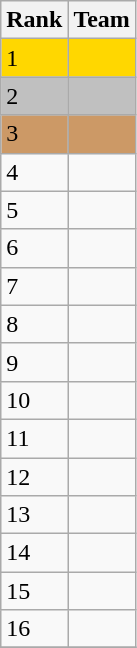<table class="wikitable">
<tr>
<th>Rank</th>
<th>Team</th>
</tr>
<tr style="background:gold;">
<td>1</td>
<td></td>
</tr>
<tr style="background:silver;">
<td>2</td>
<td></td>
</tr>
<tr style="background:#c96;">
<td>3</td>
<td></td>
</tr>
<tr>
<td>4</td>
<td></td>
</tr>
<tr>
<td>5</td>
<td></td>
</tr>
<tr>
<td>6</td>
<td></td>
</tr>
<tr>
<td>7</td>
<td></td>
</tr>
<tr>
<td>8</td>
<td></td>
</tr>
<tr>
<td>9</td>
<td></td>
</tr>
<tr>
<td>10</td>
<td></td>
</tr>
<tr>
<td>11</td>
<td></td>
</tr>
<tr>
<td>12</td>
<td></td>
</tr>
<tr>
<td>13</td>
<td></td>
</tr>
<tr>
<td>14</td>
<td></td>
</tr>
<tr>
<td>15</td>
<td></td>
</tr>
<tr>
<td>16</td>
<td></td>
</tr>
<tr>
</tr>
</table>
